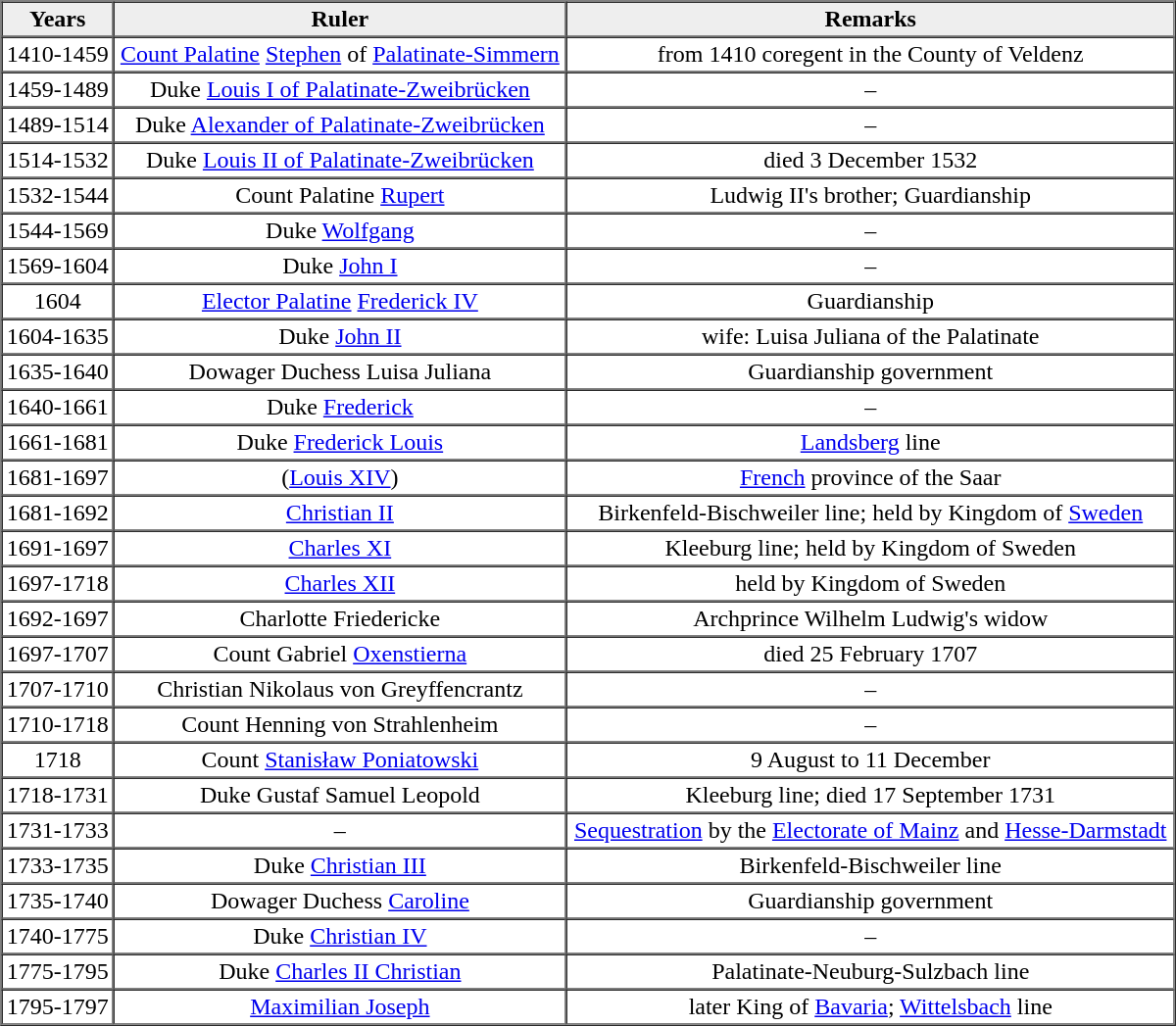<table border="1" cellpadding="2" cellspacing="0" width="800">
<tr bgcolor="#eeeeee" align="center">
<td><strong>Years</strong></td>
<td><strong>Ruler</strong></td>
<td><strong>Remarks</strong></td>
</tr>
<tr align="center">
<td>1410-1459</td>
<td><a href='#'>Count Palatine</a> <a href='#'>Stephen</a> of <a href='#'>Palatinate-Simmern</a></td>
<td>from 1410 coregent in the County of Veldenz</td>
</tr>
<tr align="center">
<td>1459-1489</td>
<td>Duke <a href='#'>Louis I of Palatinate-Zweibrücken</a></td>
<td>–</td>
</tr>
<tr align="center">
<td>1489-1514</td>
<td>Duke <a href='#'>Alexander of Palatinate-Zweibrücken</a></td>
<td>–</td>
</tr>
<tr align="center">
<td>1514-1532</td>
<td>Duke <a href='#'>Louis II of Palatinate-Zweibrücken</a></td>
<td>died 3 December 1532</td>
</tr>
<tr align="center">
<td>1532-1544</td>
<td>Count Palatine <a href='#'>Rupert</a></td>
<td>Ludwig II's brother; Guardianship</td>
</tr>
<tr align="center">
<td>1544-1569</td>
<td>Duke <a href='#'>Wolfgang</a></td>
<td>–</td>
</tr>
<tr align="center">
<td>1569-1604</td>
<td>Duke <a href='#'>John I</a></td>
<td>–</td>
</tr>
<tr align="center">
<td>1604</td>
<td><a href='#'>Elector Palatine</a> <a href='#'>Frederick IV</a></td>
<td>Guardianship</td>
</tr>
<tr align="center">
<td>1604-1635</td>
<td>Duke <a href='#'>John II</a></td>
<td>wife: Luisa Juliana of the Palatinate</td>
</tr>
<tr align="center">
<td>1635-1640</td>
<td>Dowager Duchess Luisa Juliana</td>
<td>Guardianship government</td>
</tr>
<tr align="center">
<td>1640-1661</td>
<td>Duke <a href='#'>Frederick</a></td>
<td>–</td>
</tr>
<tr align="center">
<td>1661-1681</td>
<td>Duke <a href='#'>Frederick Louis</a></td>
<td><a href='#'>Landsberg</a> line</td>
</tr>
<tr align="center">
<td>1681-1697</td>
<td>(<a href='#'>Louis XIV</a>)</td>
<td><a href='#'>French</a> province of the Saar</td>
</tr>
<tr align="center">
<td>1681-1692</td>
<td><a href='#'>Christian II</a></td>
<td>Birkenfeld-Bischweiler line; held by Kingdom of <a href='#'>Sweden</a></td>
</tr>
<tr align="center">
<td>1691-1697</td>
<td><a href='#'>Charles XI</a></td>
<td>Kleeburg line; held by Kingdom of Sweden</td>
</tr>
<tr align="center">
<td>1697-1718</td>
<td><a href='#'>Charles XII</a></td>
<td>held by Kingdom of Sweden</td>
</tr>
<tr align="center">
<td>1692-1697</td>
<td>Charlotte Friedericke</td>
<td>Archprince Wilhelm Ludwig's widow</td>
</tr>
<tr align="center">
<td>1697-1707</td>
<td>Count Gabriel <a href='#'>Oxenstierna</a></td>
<td>died 25 February 1707</td>
</tr>
<tr align="center">
<td>1707-1710</td>
<td>Christian Nikolaus von Greyffencrantz</td>
<td>–</td>
</tr>
<tr align="center">
<td>1710-1718</td>
<td>Count Henning von Strahlenheim</td>
<td>–</td>
</tr>
<tr align="center">
<td>1718</td>
<td>Count <a href='#'>Stanisław Poniatowski</a></td>
<td>9 August to 11 December</td>
</tr>
<tr align="center">
<td>1718-1731</td>
<td>Duke Gustaf Samuel Leopold</td>
<td>Kleeburg line; died 17 September 1731</td>
</tr>
<tr align="center">
<td>1731-1733</td>
<td>–</td>
<td><a href='#'>Sequestration</a> by the <a href='#'>Electorate of Mainz</a> and <a href='#'>Hesse-Darmstadt</a></td>
</tr>
<tr align="center">
<td>1733-1735</td>
<td>Duke <a href='#'>Christian III</a></td>
<td>Birkenfeld-Bischweiler line</td>
</tr>
<tr align="center">
<td>1735-1740</td>
<td>Dowager Duchess <a href='#'>Caroline</a></td>
<td>Guardianship government</td>
</tr>
<tr align="center">
<td>1740-1775</td>
<td>Duke <a href='#'>Christian IV</a></td>
<td>–</td>
</tr>
<tr align="center">
<td>1775-1795</td>
<td>Duke <a href='#'>Charles II Christian</a></td>
<td>Palatinate-Neuburg-Sulzbach line</td>
</tr>
<tr align="center">
<td>1795-1797</td>
<td><a href='#'>Maximilian Joseph</a></td>
<td>later King of <a href='#'>Bavaria</a>; <a href='#'>Wittelsbach</a> line</td>
</tr>
</table>
